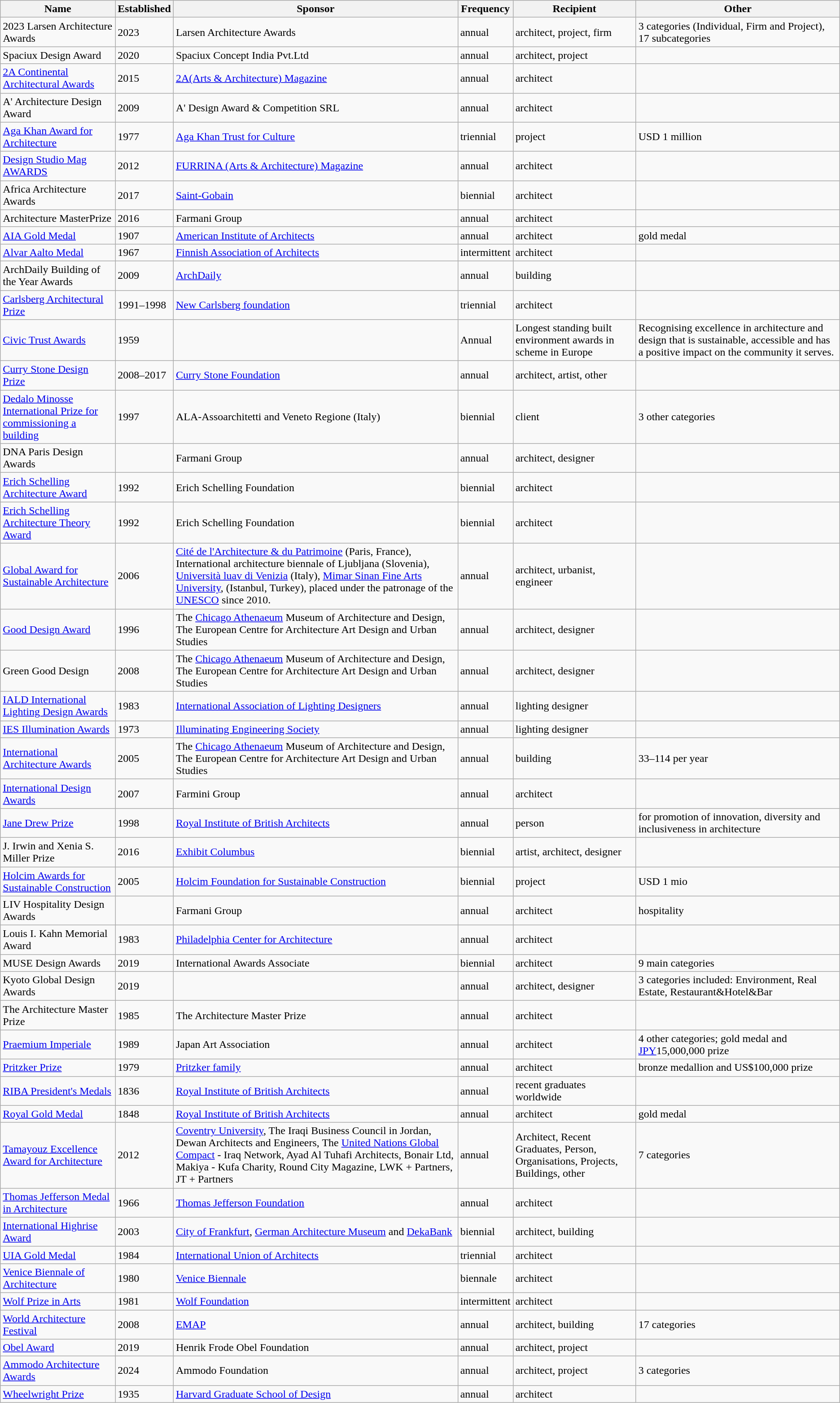<table class="wikitable sortable">
<tr>
<th>Name</th>
<th>Established</th>
<th>Sponsor</th>
<th>Frequency</th>
<th>Recipient</th>
<th>Other</th>
</tr>
<tr>
<td>2023 Larsen Architecture Awards</td>
<td>2023</td>
<td>Larsen Architecture Awards</td>
<td>annual</td>
<td>architect, project, firm</td>
<td>3 categories (Individual, Firm and Project), 17 subcategories</td>
</tr>
<tr>
<td>Spaciux Design Award</td>
<td>2020</td>
<td>Spaciux Concept India Pvt.Ltd</td>
<td>annual</td>
<td>architect, project</td>
<td></td>
</tr>
<tr>
<td><a href='#'>2A Continental Architectural Awards</a></td>
<td>2015</td>
<td><a href='#'>2A(Arts & Architecture) Magazine</a></td>
<td>annual</td>
<td>architect</td>
<td></td>
</tr>
<tr>
<td>A' Architecture Design Award</td>
<td>2009</td>
<td>A' Design Award & Competition SRL</td>
<td>annual</td>
<td>architect</td>
<td></td>
</tr>
<tr>
<td><a href='#'>Aga Khan Award for Architecture</a></td>
<td>1977</td>
<td><a href='#'>Aga Khan Trust for Culture</a></td>
<td>triennial</td>
<td>project</td>
<td>USD 1 million</td>
</tr>
<tr>
<td><a href='#'>Design Studio Mag AWARDS</a></td>
<td>2012</td>
<td><a href='#'>FURRINA (Arts & Architecture) Magazine</a></td>
<td>annual</td>
<td>architect</td>
<td></td>
</tr>
<tr>
<td>Africa Architecture Awards</td>
<td>2017</td>
<td><a href='#'>Saint-Gobain</a></td>
<td>biennial</td>
<td>architect</td>
<td></td>
</tr>
<tr>
<td>Architecture MasterPrize</td>
<td>2016</td>
<td>Farmani Group</td>
<td>annual</td>
<td>architect</td>
<td></td>
</tr>
<tr>
<td><a href='#'>AIA Gold Medal</a></td>
<td>1907</td>
<td><a href='#'>American Institute of Architects</a></td>
<td>annual</td>
<td>architect</td>
<td>gold medal</td>
</tr>
<tr>
<td><a href='#'>Alvar Aalto Medal</a></td>
<td>1967</td>
<td><a href='#'>Finnish Association of Architects</a></td>
<td>intermittent</td>
<td>architect</td>
<td></td>
</tr>
<tr>
<td>ArchDaily Building of the Year Awards</td>
<td>2009</td>
<td><a href='#'>ArchDaily</a></td>
<td>annual</td>
<td>building</td>
<td></td>
</tr>
<tr>
<td><a href='#'>Carlsberg Architectural Prize</a></td>
<td>1991–1998</td>
<td><a href='#'>New Carlsberg foundation</a></td>
<td>triennial</td>
<td>architect</td>
<td></td>
</tr>
<tr>
<td><a href='#'>Civic Trust Awards</a></td>
<td>1959</td>
<td></td>
<td>Annual</td>
<td>Longest standing built environment awards in scheme in Europe</td>
<td>Recognising excellence in architecture and design that is sustainable, accessible and has a positive impact on the community it serves.</td>
</tr>
<tr>
<td><a href='#'>Curry Stone Design Prize</a></td>
<td>2008–2017</td>
<td><a href='#'>Curry Stone Foundation</a></td>
<td>annual</td>
<td>architect, artist, other</td>
<td></td>
</tr>
<tr>
<td><a href='#'>Dedalo Minosse International Prize for commissioning a building</a></td>
<td>1997</td>
<td>ALA-Assoarchitetti and Veneto Regione (Italy)</td>
<td>biennial</td>
<td>client</td>
<td>3 other categories</td>
</tr>
<tr>
<td>DNA Paris Design Awards</td>
<td></td>
<td>Farmani Group</td>
<td>annual</td>
<td>architect, designer</td>
<td></td>
</tr>
<tr>
<td><a href='#'>Erich Schelling Architecture Award</a></td>
<td>1992</td>
<td>Erich Schelling Foundation</td>
<td>biennial</td>
<td>architect</td>
<td></td>
</tr>
<tr>
<td><a href='#'>Erich Schelling Architecture Theory Award</a></td>
<td>1992</td>
<td>Erich Schelling Foundation</td>
<td>biennial</td>
<td>architect</td>
<td></td>
</tr>
<tr>
<td><a href='#'>Global Award for Sustainable Architecture</a></td>
<td>2006</td>
<td><a href='#'>Cité de l'Architecture & du Patrimoine</a> (Paris, France), International architecture biennale of Ljubljana (Slovenia), <a href='#'>Università luav di Venizia</a> (Italy), <a href='#'>Mimar Sinan Fine Arts University</a>, (Istanbul, Turkey), placed under the patronage of the <a href='#'>UNESCO</a> since 2010.</td>
<td>annual</td>
<td>architect, urbanist, engineer</td>
<td></td>
</tr>
<tr>
<td><a href='#'>Good Design Award</a></td>
<td>1996</td>
<td>The <a href='#'>Chicago Athenaeum</a> Museum of Architecture and Design, The European Centre for Architecture Art Design and Urban Studies</td>
<td>annual</td>
<td>architect, designer</td>
<td></td>
</tr>
<tr>
<td>Green Good Design</td>
<td>2008</td>
<td>The <a href='#'>Chicago Athenaeum</a> Museum of Architecture and Design, The European Centre for Architecture Art Design and Urban Studies</td>
<td>annual</td>
<td>architect, designer</td>
<td></td>
</tr>
<tr>
<td><a href='#'>IALD International Lighting Design Awards</a></td>
<td>1983</td>
<td><a href='#'>International Association of Lighting Designers</a></td>
<td>annual</td>
<td>lighting designer</td>
<td></td>
</tr>
<tr>
<td><a href='#'>IES Illumination Awards</a></td>
<td>1973</td>
<td><a href='#'>Illuminating Engineering Society</a></td>
<td>annual</td>
<td>lighting designer</td>
<td></td>
</tr>
<tr>
<td><a href='#'>International Architecture Awards</a></td>
<td>2005</td>
<td>The <a href='#'>Chicago Athenaeum</a> Museum of Architecture and Design, The European Centre for Architecture Art Design and Urban Studies</td>
<td>annual</td>
<td>building</td>
<td>33–114 per year</td>
</tr>
<tr>
<td><a href='#'>International Design Awards</a></td>
<td>2007</td>
<td>Farmini Group</td>
<td>annual</td>
<td>architect</td>
<td></td>
</tr>
<tr>
<td><a href='#'>Jane Drew Prize</a></td>
<td>1998</td>
<td><a href='#'>Royal Institute of British Architects</a></td>
<td>annual</td>
<td>person</td>
<td>for promotion of innovation, diversity and inclusiveness in architecture</td>
</tr>
<tr>
<td>J. Irwin and Xenia S. Miller Prize</td>
<td>2016</td>
<td><a href='#'>Exhibit Columbus</a></td>
<td>biennial</td>
<td>artist, architect, designer</td>
<td></td>
</tr>
<tr>
<td><a href='#'>Holcim Awards for Sustainable Construction</a></td>
<td>2005</td>
<td><a href='#'>Holcim Foundation for Sustainable Construction</a></td>
<td>biennial</td>
<td>project</td>
<td>USD 1 mio</td>
</tr>
<tr>
<td>LIV Hospitality Design Awards</td>
<td></td>
<td>Farmani Group</td>
<td>annual</td>
<td>architect</td>
<td>hospitality</td>
</tr>
<tr>
<td>Louis I. Kahn Memorial Award</td>
<td>1983</td>
<td><a href='#'>Philadelphia Center for Architecture</a></td>
<td>annual</td>
<td>architect</td>
<td></td>
</tr>
<tr>
<td>MUSE Design Awards</td>
<td>2019</td>
<td>International Awards Associate</td>
<td>biennial</td>
<td>architect</td>
<td>9 main categories</td>
</tr>
<tr>
<td>Kyoto Global Design Awards</td>
<td>2019</td>
<td></td>
<td>annual</td>
<td>architect, designer</td>
<td>3 categories included: Environment, Real Estate, Restaurant&Hotel&Bar</td>
</tr>
<tr>
<td>The Architecture Master Prize</td>
<td>1985</td>
<td>The Architecture Master Prize</td>
<td>annual</td>
<td>architect</td>
<td></td>
</tr>
<tr>
<td><a href='#'>Praemium Imperiale</a></td>
<td>1989</td>
<td>Japan Art Association</td>
<td>annual</td>
<td>architect</td>
<td>4 other categories; gold medal and <a href='#'>JPY</a>15,000,000 prize</td>
</tr>
<tr>
<td><a href='#'>Pritzker Prize</a></td>
<td>1979</td>
<td><a href='#'>Pritzker family</a></td>
<td>annual</td>
<td>architect</td>
<td>bronze medallion and US$100,000 prize</td>
</tr>
<tr>
<td><a href='#'>RIBA President's Medals</a></td>
<td>1836</td>
<td><a href='#'>Royal Institute of British Architects</a></td>
<td>annual</td>
<td>recent graduates worldwide</td>
<td></td>
</tr>
<tr>
<td><a href='#'>Royal Gold Medal</a></td>
<td>1848</td>
<td><a href='#'>Royal Institute of British Architects</a></td>
<td>annual</td>
<td>architect</td>
<td>gold medal</td>
</tr>
<tr>
<td><a href='#'>Tamayouz Excellence Award for Architecture</a></td>
<td>2012</td>
<td><a href='#'>Coventry University</a>, The Iraqi Business Council in Jordan, Dewan Architects and Engineers, The <a href='#'>United Nations Global Compact</a> - Iraq Network, Ayad Al Tuhafi Architects, Bonair Ltd, Makiya - Kufa Charity, Round City Magazine, LWK + Partners, JT + Partners</td>
<td>annual</td>
<td>Architect, Recent Graduates, Person, Organisations, Projects, Buildings, other</td>
<td>7 categories</td>
</tr>
<tr>
<td><a href='#'>Thomas Jefferson Medal in Architecture</a></td>
<td>1966</td>
<td><a href='#'>Thomas Jefferson Foundation</a></td>
<td>annual</td>
<td>architect</td>
<td></td>
</tr>
<tr>
<td><a href='#'>International Highrise Award</a></td>
<td>2003</td>
<td><a href='#'>City of Frankfurt</a>, <a href='#'>German Architecture Museum</a> and <a href='#'>DekaBank</a></td>
<td>biennial</td>
<td>architect, building</td>
<td></td>
</tr>
<tr>
<td><a href='#'>UIA Gold Medal</a></td>
<td>1984</td>
<td><a href='#'>International Union of Architects</a></td>
<td>triennial</td>
<td>architect</td>
<td></td>
</tr>
<tr>
<td><a href='#'>Venice Biennale of Architecture</a></td>
<td>1980</td>
<td><a href='#'>Venice Biennale</a></td>
<td>biennale</td>
<td>architect</td>
<td></td>
</tr>
<tr>
<td><a href='#'>Wolf Prize in Arts</a></td>
<td>1981</td>
<td><a href='#'>Wolf Foundation</a></td>
<td>intermittent</td>
<td>architect</td>
<td></td>
</tr>
<tr>
<td><a href='#'>World Architecture Festival</a></td>
<td>2008</td>
<td><a href='#'>EMAP</a></td>
<td>annual</td>
<td>architect, building</td>
<td>17 categories</td>
</tr>
<tr>
<td><a href='#'>Obel Award</a></td>
<td>2019</td>
<td>Henrik Frode Obel Foundation</td>
<td>annual</td>
<td>architect, project</td>
<td></td>
</tr>
<tr>
<td><a href='#'>Ammodo Architecture Awards</a></td>
<td>2024</td>
<td>Ammodo Foundation</td>
<td>annual</td>
<td>architect, project</td>
<td>3 categories</td>
</tr>
<tr>
<td><a href='#'>Wheelwright Prize</a></td>
<td>1935</td>
<td><a href='#'>Harvard Graduate School of Design</a></td>
<td>annual</td>
<td>architect</td>
<td></td>
</tr>
</table>
